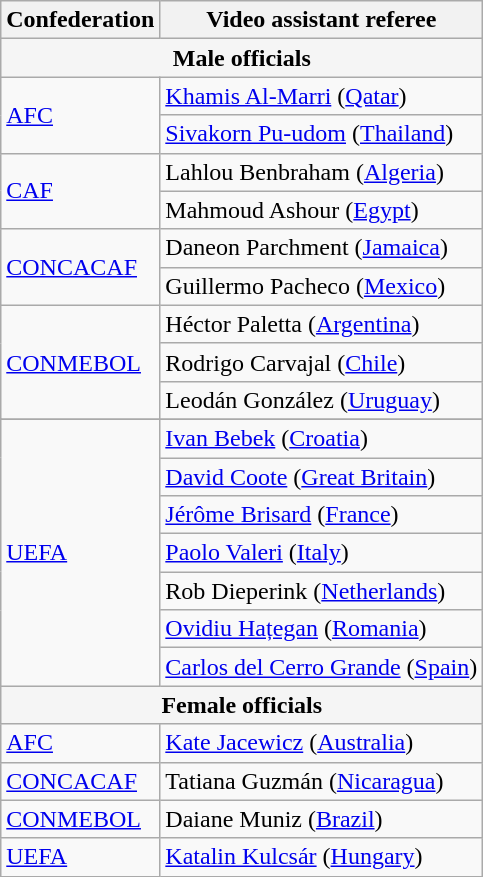<table class="wikitable">
<tr>
<th>Confederation</th>
<th>Video assistant referee</th>
</tr>
<tr>
<td colspan="3" style="text-align:center; background:whitesmoke;"><strong>Male officials</strong></td>
</tr>
<tr>
<td rowspan="2"><a href='#'>AFC</a></td>
<td><a href='#'>Khamis Al-Marri</a> (<a href='#'>Qatar</a>)</td>
</tr>
<tr>
<td><a href='#'>Sivakorn Pu-udom</a> (<a href='#'>Thailand</a>)</td>
</tr>
<tr>
<td rowspan="2"><a href='#'>CAF</a></td>
<td>Lahlou Benbraham (<a href='#'>Algeria</a>)</td>
</tr>
<tr>
<td>Mahmoud Ashour (<a href='#'>Egypt</a>)</td>
</tr>
<tr>
<td rowspan="2"><a href='#'>CONCACAF</a></td>
<td>Daneon Parchment (<a href='#'>Jamaica</a>)</td>
</tr>
<tr>
<td>Guillermo Pacheco (<a href='#'>Mexico</a>)</td>
</tr>
<tr>
<td rowspan="3"><a href='#'>CONMEBOL</a></td>
<td>Héctor Paletta (<a href='#'>Argentina</a>)</td>
</tr>
<tr>
<td>Rodrigo Carvajal (<a href='#'>Chile</a>)</td>
</tr>
<tr>
<td>Leodán González (<a href='#'>Uruguay</a>)</td>
</tr>
<tr>
</tr>
<tr>
<td rowspan="7"><a href='#'>UEFA</a></td>
<td><a href='#'>Ivan Bebek</a> (<a href='#'>Croatia</a>)</td>
</tr>
<tr>
<td><a href='#'>David Coote</a> (<a href='#'>Great Britain</a>)</td>
</tr>
<tr>
<td><a href='#'>Jérôme Brisard</a> (<a href='#'>France</a>)</td>
</tr>
<tr>
<td><a href='#'>Paolo Valeri</a> (<a href='#'>Italy</a>)</td>
</tr>
<tr>
<td>Rob Dieperink (<a href='#'>Netherlands</a>)</td>
</tr>
<tr>
<td><a href='#'>Ovidiu Hațegan</a> (<a href='#'>Romania</a>)</td>
</tr>
<tr>
<td><a href='#'>Carlos del Cerro Grande</a> (<a href='#'>Spain</a>)</td>
</tr>
<tr>
<td colspan="3" style="text-align:center; background:whitesmoke;"><strong>Female officials</strong></td>
</tr>
<tr>
<td><a href='#'>AFC</a></td>
<td><a href='#'>Kate Jacewicz</a> (<a href='#'>Australia</a>)</td>
</tr>
<tr>
<td><a href='#'>CONCACAF</a></td>
<td>Tatiana Guzmán (<a href='#'>Nicaragua</a>)</td>
</tr>
<tr>
<td><a href='#'>CONMEBOL</a></td>
<td>Daiane Muniz (<a href='#'>Brazil</a>)</td>
</tr>
<tr>
<td><a href='#'>UEFA</a></td>
<td><a href='#'>Katalin Kulcsár</a> (<a href='#'>Hungary</a>)</td>
</tr>
</table>
